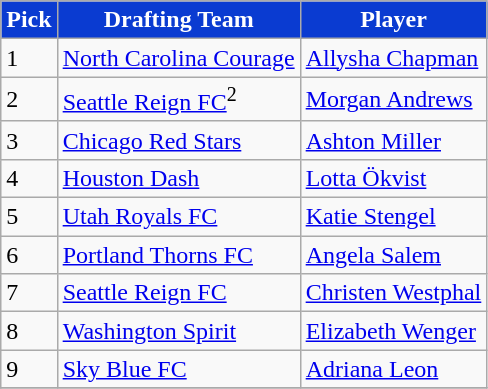<table class="wikitable sortable">
<tr>
<th style="background:#0A3BD1; color:#fff;" scope="col">Pick</th>
<th style="background:#0A3BD1; color:#fff;" scope="col">Drafting Team</th>
<th style="background:#0A3BD1; color:#fff;" scope="col">Player</th>
</tr>
<tr>
<td>1</td>
<td><a href='#'>North Carolina Courage</a></td>
<td><a href='#'>Allysha Chapman</a></td>
</tr>
<tr>
<td>2</td>
<td><a href='#'>Seattle Reign FC</a><sup>2</sup></td>
<td><a href='#'>Morgan Andrews</a></td>
</tr>
<tr>
<td>3</td>
<td><a href='#'>Chicago Red Stars</a></td>
<td><a href='#'>Ashton Miller</a></td>
</tr>
<tr>
<td>4</td>
<td><a href='#'>Houston Dash</a></td>
<td><a href='#'>Lotta Ökvist</a></td>
</tr>
<tr>
<td>5</td>
<td><a href='#'>Utah Royals FC</a></td>
<td><a href='#'>Katie Stengel</a></td>
</tr>
<tr>
<td>6</td>
<td><a href='#'>Portland Thorns FC</a></td>
<td><a href='#'>Angela Salem</a></td>
</tr>
<tr>
<td>7</td>
<td><a href='#'>Seattle Reign FC</a></td>
<td><a href='#'>Christen Westphal</a></td>
</tr>
<tr>
<td>8</td>
<td><a href='#'>Washington Spirit</a></td>
<td><a href='#'>Elizabeth Wenger</a></td>
</tr>
<tr>
<td>9</td>
<td><a href='#'>Sky Blue FC</a></td>
<td><a href='#'>Adriana Leon</a></td>
</tr>
<tr>
</tr>
</table>
